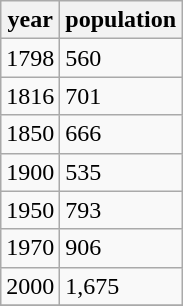<table class="wikitable">
<tr>
<th>year</th>
<th>population</th>
</tr>
<tr>
<td>1798</td>
<td>560</td>
</tr>
<tr>
<td>1816</td>
<td>701</td>
</tr>
<tr>
<td>1850</td>
<td>666</td>
</tr>
<tr>
<td>1900</td>
<td>535</td>
</tr>
<tr>
<td>1950</td>
<td>793</td>
</tr>
<tr>
<td>1970</td>
<td>906</td>
</tr>
<tr>
<td>2000</td>
<td>1,675</td>
</tr>
<tr>
</tr>
</table>
